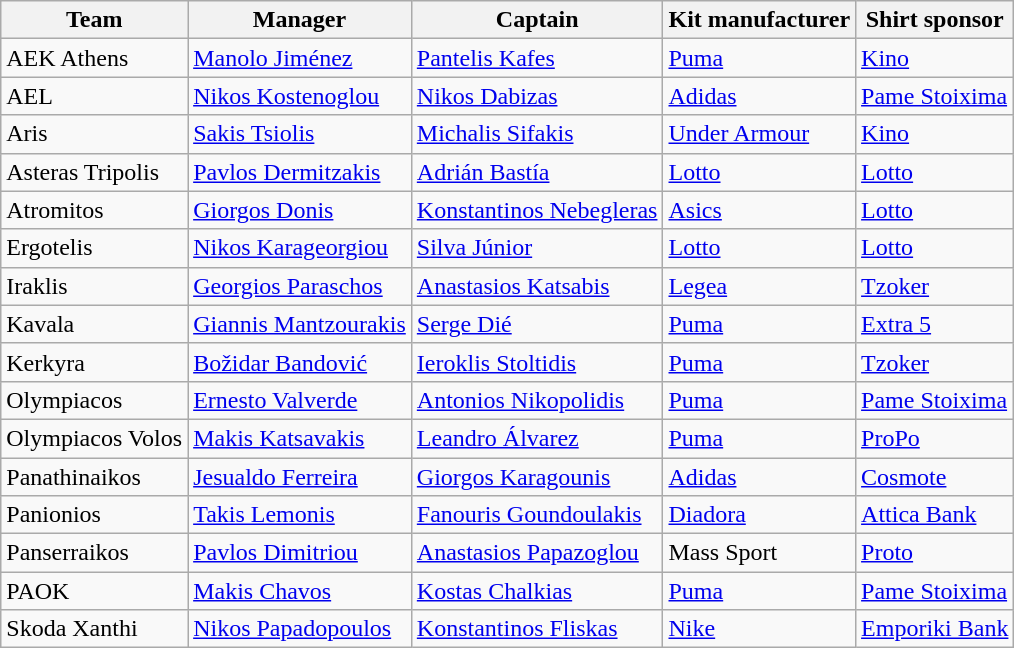<table class="wikitable sortable">
<tr>
<th>Team</th>
<th>Manager</th>
<th>Captain</th>
<th>Kit manufacturer</th>
<th>Shirt sponsor</th>
</tr>
<tr>
<td>AEK Athens</td>
<td> <a href='#'>Manolo Jiménez</a></td>
<td> <a href='#'>Pantelis Kafes</a></td>
<td><a href='#'>Puma</a></td>
<td><a href='#'>Κino</a></td>
</tr>
<tr>
<td>AEL</td>
<td> <a href='#'>Nikos Kostenoglou</a></td>
<td> <a href='#'>Nikos Dabizas</a></td>
<td><a href='#'>Adidas</a></td>
<td><a href='#'>Pame Stoixima</a></td>
</tr>
<tr>
<td>Aris</td>
<td> <a href='#'>Sakis Tsiolis</a></td>
<td> <a href='#'>Michalis Sifakis</a></td>
<td><a href='#'>Under Armour</a></td>
<td><a href='#'>Κino</a></td>
</tr>
<tr>
<td>Asteras Tripolis</td>
<td> <a href='#'>Pavlos Dermitzakis</a></td>
<td> <a href='#'>Adrián Bastía</a></td>
<td><a href='#'>Lotto</a></td>
<td><a href='#'>Lotto</a></td>
</tr>
<tr>
<td>Atromitos</td>
<td> <a href='#'>Giorgos Donis</a></td>
<td> <a href='#'>Konstantinos Nebegleras</a></td>
<td><a href='#'>Asics</a></td>
<td><a href='#'>Lotto</a></td>
</tr>
<tr>
<td>Ergotelis</td>
<td> <a href='#'>Nikos Karageorgiou</a></td>
<td> <a href='#'>Silva Júnior</a></td>
<td><a href='#'>Lotto</a></td>
<td><a href='#'>Lotto</a></td>
</tr>
<tr>
<td>Iraklis</td>
<td> <a href='#'>Georgios Paraschos</a></td>
<td> <a href='#'>Anastasios Katsabis</a></td>
<td><a href='#'>Legea</a></td>
<td><a href='#'>Tzoker</a></td>
</tr>
<tr>
<td>Kavala</td>
<td> <a href='#'>Giannis Mantzourakis</a></td>
<td> <a href='#'>Serge Dié</a></td>
<td><a href='#'>Puma</a></td>
<td><a href='#'>Extra 5</a></td>
</tr>
<tr>
<td>Kerkyra</td>
<td> <a href='#'>Božidar Bandović</a></td>
<td> <a href='#'>Ieroklis Stoltidis</a></td>
<td><a href='#'>Puma</a></td>
<td><a href='#'>Tzoker</a></td>
</tr>
<tr>
<td>Olympiacos</td>
<td> <a href='#'>Ernesto Valverde</a></td>
<td> <a href='#'>Antonios Nikopolidis</a></td>
<td><a href='#'>Puma</a></td>
<td><a href='#'>Pame Stoixima</a></td>
</tr>
<tr>
<td>Olympiacos Volos</td>
<td> <a href='#'>Makis Katsavakis</a></td>
<td> <a href='#'>Leandro Álvarez</a></td>
<td><a href='#'>Puma</a></td>
<td><a href='#'>ProPo</a></td>
</tr>
<tr>
<td>Panathinaikos</td>
<td> <a href='#'>Jesualdo Ferreira</a></td>
<td> <a href='#'>Giorgos Karagounis</a></td>
<td><a href='#'>Adidas</a></td>
<td><a href='#'>Cosmote</a></td>
</tr>
<tr>
<td>Panionios</td>
<td> <a href='#'>Takis Lemonis</a></td>
<td> <a href='#'>Fanouris Goundoulakis</a></td>
<td><a href='#'>Diadora</a></td>
<td><a href='#'>Attica Bank</a></td>
</tr>
<tr>
<td>Panserraikos</td>
<td> <a href='#'>Pavlos Dimitriou</a></td>
<td> <a href='#'>Anastasios Papazoglou</a></td>
<td>Mass Sport</td>
<td><a href='#'>Proto</a></td>
</tr>
<tr>
<td>PAOK</td>
<td> <a href='#'>Makis Chavos</a></td>
<td> <a href='#'>Kostas Chalkias</a></td>
<td><a href='#'>Puma</a></td>
<td><a href='#'>Pame Stoixima</a></td>
</tr>
<tr>
<td>Skoda Xanthi</td>
<td> <a href='#'>Nikos Papadopoulos</a></td>
<td> <a href='#'>Konstantinos Fliskas</a></td>
<td><a href='#'>Nike</a></td>
<td><a href='#'>Emporiki Bank</a></td>
</tr>
</table>
